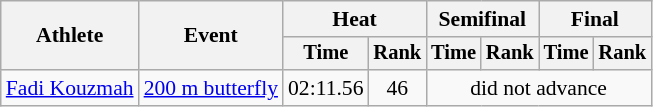<table class=wikitable style="font-size:90%">
<tr>
<th rowspan="2">Athlete</th>
<th rowspan="2">Event</th>
<th colspan="2">Heat</th>
<th colspan="2">Semifinal</th>
<th colspan="2">Final</th>
</tr>
<tr style="font-size:95%">
<th>Time</th>
<th>Rank</th>
<th>Time</th>
<th>Rank</th>
<th>Time</th>
<th>Rank</th>
</tr>
<tr align=center>
<td align=left><a href='#'>Fadi Kouzmah</a></td>
<td align=left><a href='#'>200 m butterfly</a></td>
<td>02:11.56</td>
<td>46</td>
<td colspan=4>did not advance</td>
</tr>
</table>
